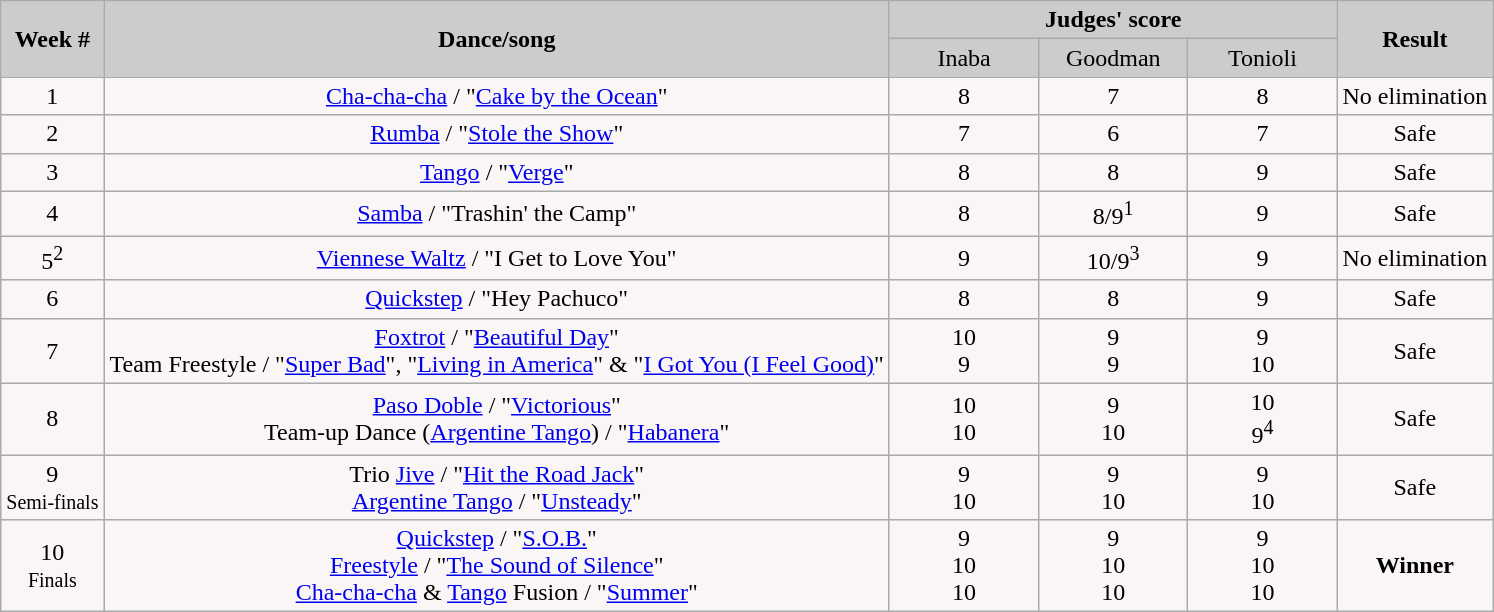<table class="wikitable">
<tr style="text-align: center; background:#ccc;">
<td rowspan="2"><strong>Week #</strong></td>
<td rowspan="2"><strong>Dance/song</strong></td>
<td colspan="3"><strong>Judges' score</strong></td>
<td rowspan="2"><strong>Result</strong></td>
</tr>
<tr style="text-align: center; background:#ccc;">
<td style="width:10%; ">Inaba</td>
<td style="width:10%; ">Goodman</td>
<td style="width:10%; ">Tonioli</td>
</tr>
<tr>
<td style="text-align: center; background:#faf6f6;">1</td>
<td style="text-align: center; background:#faf6f6;"><a href='#'>Cha-cha-cha</a> / "<a href='#'>Cake by the Ocean</a>"</td>
<td style="text-align: center; background:#faf6f6;">8</td>
<td style="text-align: center; background:#faf6f6;">7</td>
<td style="text-align: center; background:#faf6f6;">8</td>
<td style="text-align: center; background:#faf6f6;">No elimination</td>
</tr>
<tr>
<td style="text-align: center; background:#faf6f6;">2</td>
<td style="text-align: center; background:#faf6f6;"><a href='#'>Rumba</a> / "<a href='#'>Stole the Show</a>"</td>
<td style="text-align: center; background:#faf6f6;">7</td>
<td style="text-align: center; background:#faf6f6;">6</td>
<td style="text-align: center; background:#faf6f6;">7</td>
<td style="text-align: center;background:#faf6f6;">Safe</td>
</tr>
<tr>
<td style="text-align: center; background:#faf6f6;">3</td>
<td style="text-align: center; background:#faf6f6;"><a href='#'>Tango</a> / "<a href='#'>Verge</a>"</td>
<td style="text-align: center; background:#faf6f6;">8</td>
<td style="text-align: center; background:#faf6f6;">8</td>
<td style="text-align: center; background:#faf6f6;">9</td>
<td style="text-align: center;background:#faf6f6;">Safe</td>
</tr>
<tr>
<td style="text-align: center; background:#faf6f6;">4</td>
<td style="text-align: center; background:#faf6f6;"><a href='#'>Samba</a> / "Trashin' the Camp"</td>
<td style="text-align: center; background:#faf6f6;">8</td>
<td style="text-align: center; background:#faf6f6;">8/9<sup>1</sup></td>
<td style="text-align: center; background:#faf6f6;">9</td>
<td style="text-align: center;background:#faf6f6;">Safe</td>
</tr>
<tr>
<td style="text-align: center; background:#faf6f6;">5<sup>2</sup></td>
<td style="text-align: center; background:#faf6f6;"><a href='#'>Viennese Waltz</a> / "I Get to Love You"</td>
<td style="text-align: center; background:#faf6f6;">9</td>
<td style="text-align: center; background:#faf6f6;">10/9<sup>3</sup></td>
<td style="text-align: center; background:#faf6f6;">9</td>
<td style="text-align: center;background:#faf6f6;">No elimination</td>
</tr>
<tr>
<td style="text-align: center; background:#faf6f6;">6</td>
<td style="text-align: center; background:#faf6f6;"><a href='#'>Quickstep</a> / "Hey Pachuco"</td>
<td style="text-align: center; background:#faf6f6;">8</td>
<td style="text-align: center; background:#faf6f6;">8</td>
<td style="text-align: center; background:#faf6f6;">9</td>
<td style="text-align: center;background:#faf6f6;">Safe</td>
</tr>
<tr>
<td style="text-align: center; background:#faf6f6;">7</td>
<td style="text-align: center; background:#faf6f6;"><a href='#'>Foxtrot</a> / "<a href='#'>Beautiful Day</a>"<br>Team Freestyle / "<a href='#'>Super Bad</a>", "<a href='#'>Living in America</a>" & "<a href='#'>I Got You (I Feel Good)</a>"</td>
<td style="text-align: center; background:#faf6f6;">10<br>9</td>
<td style="text-align: center; background:#faf6f6;">9<br>9</td>
<td style="text-align: center; background:#faf6f6;">9<br>10</td>
<td style="text-align: center;background:#faf6f6;">Safe</td>
</tr>
<tr>
<td style="text-align: center; background:#faf6f6;">8</td>
<td style="text-align: center; background:#faf6f6;"><a href='#'>Paso Doble</a> / "<a href='#'>Victorious</a>"<br>Team-up Dance (<a href='#'>Argentine Tango</a>) / "<a href='#'>Habanera</a>"</td>
<td style="text-align: center; background:#faf6f6;">10<br>10</td>
<td style="text-align: center; background:#faf6f6;">9<br>10</td>
<td style="text-align: center; background:#faf6f6;">10<br>9<sup>4</sup></td>
<td style="text-align: center;background:#faf6f6;">Safe</td>
</tr>
<tr>
<td style="text-align: center; background:#faf6f6;">9<br><small>Semi-finals</small></td>
<td style="text-align: center; background:#faf6f6;">Trio <a href='#'>Jive</a> / "<a href='#'>Hit the Road Jack</a>"<br><a href='#'>Argentine Tango</a> / "<a href='#'>Unsteady</a>"</td>
<td style="text-align: center; background:#faf6f6;">9<br>10</td>
<td style="text-align: center; background:#faf6f6;">9<br>10</td>
<td style="text-align: center; background:#faf6f6;">9<br>10</td>
<td style="text-align: center;background:#faf6f6;">Safe</td>
</tr>
<tr>
<td style="text-align: center; background:#faf6f6;">10<br><small>Finals</small></td>
<td style="text-align: center; background:#faf6f6;"><a href='#'>Quickstep</a> / "<a href='#'>S.O.B.</a>"<br><a href='#'>Freestyle</a> / "<a href='#'>The Sound of Silence</a>"<br><a href='#'>Cha-cha-cha</a> & <a href='#'>Tango</a> Fusion / "<a href='#'>Summer</a>"</td>
<td style="text-align: center; background:#faf6f6;">9<br>10<br>10</td>
<td style="text-align: center; background:#faf6f6;">9<br>10<br>10</td>
<td style="text-align: center; background:#faf6f6;">9<br>10<br>10</td>
<td style="text-align: center;background:#faf6f6;"><strong>Winner</strong></td>
</tr>
</table>
